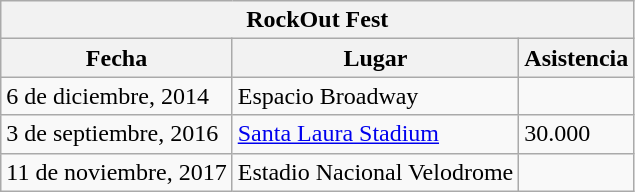<table class="wikitable">
<tr>
<th colspan="3">RockOut Fest</th>
</tr>
<tr>
<th>Fecha</th>
<th>Lugar</th>
<th>Asistencia</th>
</tr>
<tr>
<td>6 de diciembre, 2014</td>
<td>Espacio Broadway</td>
<td></td>
</tr>
<tr>
<td>3 de septiembre, 2016</td>
<td><a href='#'>Santa Laura Stadium</a></td>
<td>30.000</td>
</tr>
<tr>
<td>11 de noviembre, 2017</td>
<td>Estadio Nacional Velodrome</td>
<td></td>
</tr>
</table>
